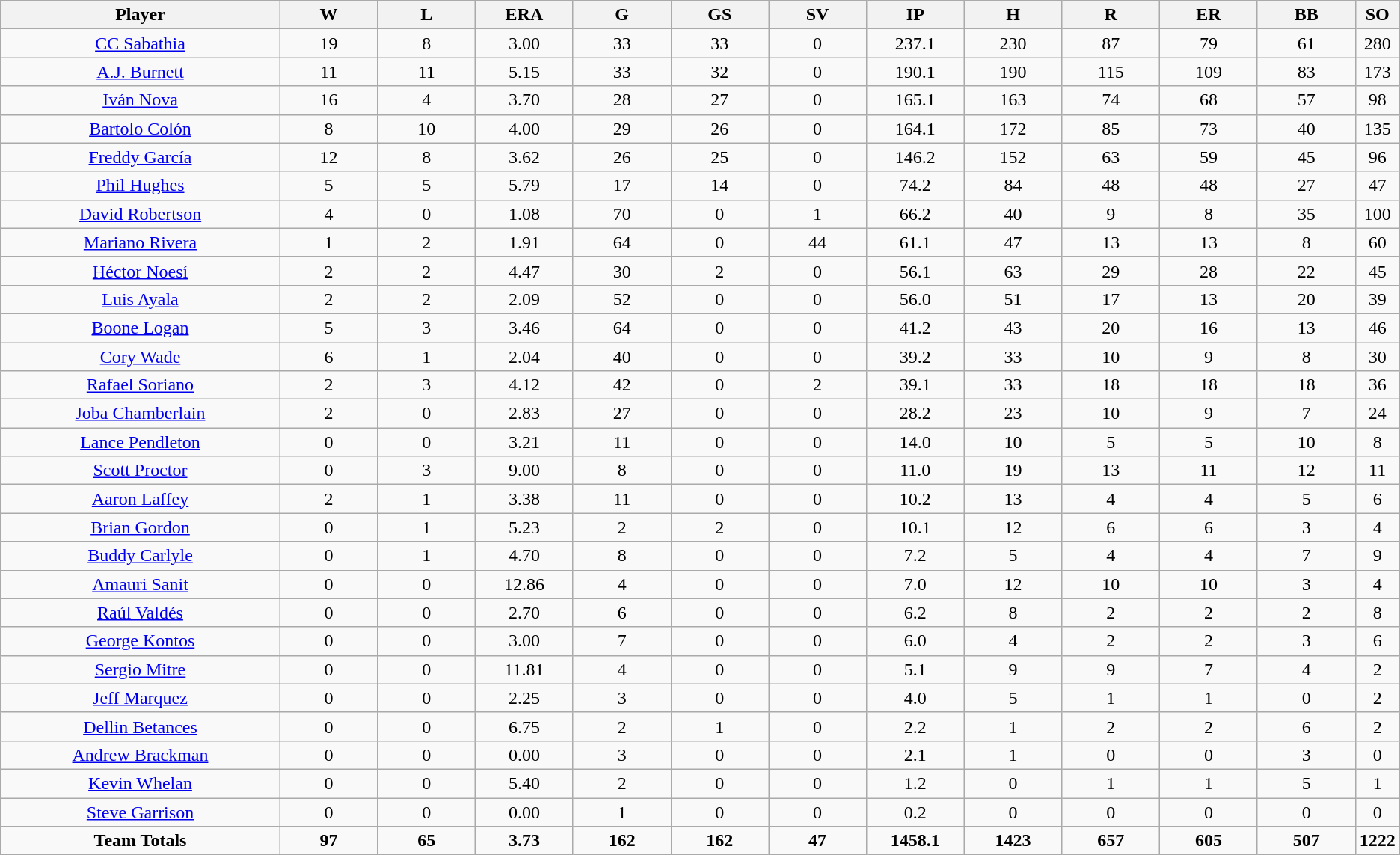<table class=wikitable style="text-align:center">
<tr>
<th bgcolor=#DDDDFF; width="20%">Player</th>
<th bgcolor=#DDDDFF; width="7%">W</th>
<th bgcolor=#DDDDFF; width="7%">L</th>
<th bgcolor=#DDDDFF; width="7%">ERA</th>
<th bgcolor=#DDDDFF; width="7%">G</th>
<th bgcolor=#DDDDFF; width="7%">GS</th>
<th bgcolor=#DDDDFF; width="7%">SV</th>
<th bgcolor=#DDDDFF; width="7%">IP</th>
<th bgcolor=#DDDDFF; width="7%">H</th>
<th bgcolor=#DDDDFF; width="7%">R</th>
<th bgcolor=#DDDDFF; width="7%">ER</th>
<th bgcolor=#DDDDFF; width="7%">BB</th>
<th bgcolor=#DDDDFF; width="7%">SO</th>
</tr>
<tr>
<td><a href='#'>CC Sabathia</a></td>
<td>19</td>
<td>8</td>
<td>3.00</td>
<td>33</td>
<td>33</td>
<td>0</td>
<td>237.1</td>
<td>230</td>
<td>87</td>
<td>79</td>
<td>61</td>
<td>280</td>
</tr>
<tr>
<td><a href='#'>A.J. Burnett</a></td>
<td>11</td>
<td>11</td>
<td>5.15</td>
<td>33</td>
<td>32</td>
<td>0</td>
<td>190.1</td>
<td>190</td>
<td>115</td>
<td>109</td>
<td>83</td>
<td>173</td>
</tr>
<tr>
<td><a href='#'>Iván Nova</a></td>
<td>16</td>
<td>4</td>
<td>3.70</td>
<td>28</td>
<td>27</td>
<td>0</td>
<td>165.1</td>
<td>163</td>
<td>74</td>
<td>68</td>
<td>57</td>
<td>98</td>
</tr>
<tr>
<td><a href='#'>Bartolo Colón</a></td>
<td>8</td>
<td>10</td>
<td>4.00</td>
<td>29</td>
<td>26</td>
<td>0</td>
<td>164.1</td>
<td>172</td>
<td>85</td>
<td>73</td>
<td>40</td>
<td>135</td>
</tr>
<tr>
<td><a href='#'>Freddy García</a></td>
<td>12</td>
<td>8</td>
<td>3.62</td>
<td>26</td>
<td>25</td>
<td>0</td>
<td>146.2</td>
<td>152</td>
<td>63</td>
<td>59</td>
<td>45</td>
<td>96</td>
</tr>
<tr>
<td><a href='#'>Phil Hughes</a></td>
<td>5</td>
<td>5</td>
<td>5.79</td>
<td>17</td>
<td>14</td>
<td>0</td>
<td>74.2</td>
<td>84</td>
<td>48</td>
<td>48</td>
<td>27</td>
<td>47</td>
</tr>
<tr>
<td><a href='#'>David Robertson</a></td>
<td>4</td>
<td>0</td>
<td>1.08</td>
<td>70</td>
<td>0</td>
<td>1</td>
<td>66.2</td>
<td>40</td>
<td>9</td>
<td>8</td>
<td>35</td>
<td>100</td>
</tr>
<tr>
<td><a href='#'>Mariano Rivera</a></td>
<td>1</td>
<td>2</td>
<td>1.91</td>
<td>64</td>
<td>0</td>
<td>44</td>
<td>61.1</td>
<td>47</td>
<td>13</td>
<td>13</td>
<td>8</td>
<td>60</td>
</tr>
<tr>
<td><a href='#'>Héctor Noesí</a></td>
<td>2</td>
<td>2</td>
<td>4.47</td>
<td>30</td>
<td>2</td>
<td>0</td>
<td>56.1</td>
<td>63</td>
<td>29</td>
<td>28</td>
<td>22</td>
<td>45</td>
</tr>
<tr>
<td><a href='#'>Luis Ayala</a></td>
<td>2</td>
<td>2</td>
<td>2.09</td>
<td>52</td>
<td>0</td>
<td>0</td>
<td>56.0</td>
<td>51</td>
<td>17</td>
<td>13</td>
<td>20</td>
<td>39</td>
</tr>
<tr>
<td><a href='#'>Boone Logan</a></td>
<td>5</td>
<td>3</td>
<td>3.46</td>
<td>64</td>
<td>0</td>
<td>0</td>
<td>41.2</td>
<td>43</td>
<td>20</td>
<td>16</td>
<td>13</td>
<td>46</td>
</tr>
<tr>
<td><a href='#'>Cory Wade</a></td>
<td>6</td>
<td>1</td>
<td>2.04</td>
<td>40</td>
<td>0</td>
<td>0</td>
<td>39.2</td>
<td>33</td>
<td>10</td>
<td>9</td>
<td>8</td>
<td>30</td>
</tr>
<tr>
<td><a href='#'>Rafael Soriano</a></td>
<td>2</td>
<td>3</td>
<td>4.12</td>
<td>42</td>
<td>0</td>
<td>2</td>
<td>39.1</td>
<td>33</td>
<td>18</td>
<td>18</td>
<td>18</td>
<td>36</td>
</tr>
<tr>
<td><a href='#'>Joba Chamberlain</a></td>
<td>2</td>
<td>0</td>
<td>2.83</td>
<td>27</td>
<td>0</td>
<td>0</td>
<td>28.2</td>
<td>23</td>
<td>10</td>
<td>9</td>
<td>7</td>
<td>24</td>
</tr>
<tr>
<td><a href='#'>Lance Pendleton</a></td>
<td>0</td>
<td>0</td>
<td>3.21</td>
<td>11</td>
<td>0</td>
<td>0</td>
<td>14.0</td>
<td>10</td>
<td>5</td>
<td>5</td>
<td>10</td>
<td>8</td>
</tr>
<tr>
<td><a href='#'>Scott Proctor</a></td>
<td>0</td>
<td>3</td>
<td>9.00</td>
<td>8</td>
<td>0</td>
<td>0</td>
<td>11.0</td>
<td>19</td>
<td>13</td>
<td>11</td>
<td>12</td>
<td>11</td>
</tr>
<tr>
<td><a href='#'>Aaron Laffey</a></td>
<td>2</td>
<td>1</td>
<td>3.38</td>
<td>11</td>
<td>0</td>
<td>0</td>
<td>10.2</td>
<td>13</td>
<td>4</td>
<td>4</td>
<td>5</td>
<td>6</td>
</tr>
<tr>
<td><a href='#'>Brian Gordon</a></td>
<td>0</td>
<td>1</td>
<td>5.23</td>
<td>2</td>
<td>2</td>
<td>0</td>
<td>10.1</td>
<td>12</td>
<td>6</td>
<td>6</td>
<td>3</td>
<td>4</td>
</tr>
<tr>
<td><a href='#'>Buddy Carlyle</a></td>
<td>0</td>
<td>1</td>
<td>4.70</td>
<td>8</td>
<td>0</td>
<td>0</td>
<td>7.2</td>
<td>5</td>
<td>4</td>
<td>4</td>
<td>7</td>
<td>9</td>
</tr>
<tr>
<td><a href='#'>Amauri Sanit</a></td>
<td>0</td>
<td>0</td>
<td>12.86</td>
<td>4</td>
<td>0</td>
<td>0</td>
<td>7.0</td>
<td>12</td>
<td>10</td>
<td>10</td>
<td>3</td>
<td>4</td>
</tr>
<tr>
<td><a href='#'>Raúl Valdés</a></td>
<td>0</td>
<td>0</td>
<td>2.70</td>
<td>6</td>
<td>0</td>
<td>0</td>
<td>6.2</td>
<td>8</td>
<td>2</td>
<td>2</td>
<td>2</td>
<td>8</td>
</tr>
<tr>
<td><a href='#'>George Kontos</a></td>
<td>0</td>
<td>0</td>
<td>3.00</td>
<td>7</td>
<td>0</td>
<td>0</td>
<td>6.0</td>
<td>4</td>
<td>2</td>
<td>2</td>
<td>3</td>
<td>6</td>
</tr>
<tr>
<td><a href='#'>Sergio Mitre</a></td>
<td>0</td>
<td>0</td>
<td>11.81</td>
<td>4</td>
<td>0</td>
<td>0</td>
<td>5.1</td>
<td>9</td>
<td>9</td>
<td>7</td>
<td>4</td>
<td>2</td>
</tr>
<tr>
<td><a href='#'>Jeff Marquez</a></td>
<td>0</td>
<td>0</td>
<td>2.25</td>
<td>3</td>
<td>0</td>
<td>0</td>
<td>4.0</td>
<td>5</td>
<td>1</td>
<td>1</td>
<td>0</td>
<td>2</td>
</tr>
<tr>
<td><a href='#'>Dellin Betances</a></td>
<td>0</td>
<td>0</td>
<td>6.75</td>
<td>2</td>
<td>1</td>
<td>0</td>
<td>2.2</td>
<td>1</td>
<td>2</td>
<td>2</td>
<td>6</td>
<td>2</td>
</tr>
<tr>
<td><a href='#'>Andrew Brackman</a></td>
<td>0</td>
<td>0</td>
<td>0.00</td>
<td>3</td>
<td>0</td>
<td>0</td>
<td>2.1</td>
<td>1</td>
<td>0</td>
<td>0</td>
<td>3</td>
<td>0</td>
</tr>
<tr>
<td><a href='#'>Kevin Whelan</a></td>
<td>0</td>
<td>0</td>
<td>5.40</td>
<td>2</td>
<td>0</td>
<td>0</td>
<td>1.2</td>
<td>0</td>
<td>1</td>
<td>1</td>
<td>5</td>
<td>1</td>
</tr>
<tr>
<td><a href='#'>Steve Garrison</a></td>
<td>0</td>
<td>0</td>
<td>0.00</td>
<td>1</td>
<td>0</td>
<td>0</td>
<td>0.2</td>
<td>0</td>
<td>0</td>
<td>0</td>
<td>0</td>
<td>0</td>
</tr>
<tr>
<td><strong>Team Totals</strong></td>
<td><strong>97</strong></td>
<td><strong>65</strong></td>
<td><strong>3.73</strong></td>
<td><strong>162</strong></td>
<td><strong>162</strong></td>
<td><strong>47</strong></td>
<td><strong>1458.1</strong></td>
<td><strong>1423</strong></td>
<td><strong>657</strong></td>
<td><strong>605</strong></td>
<td><strong>507</strong></td>
<td><strong>1222</strong></td>
</tr>
</table>
